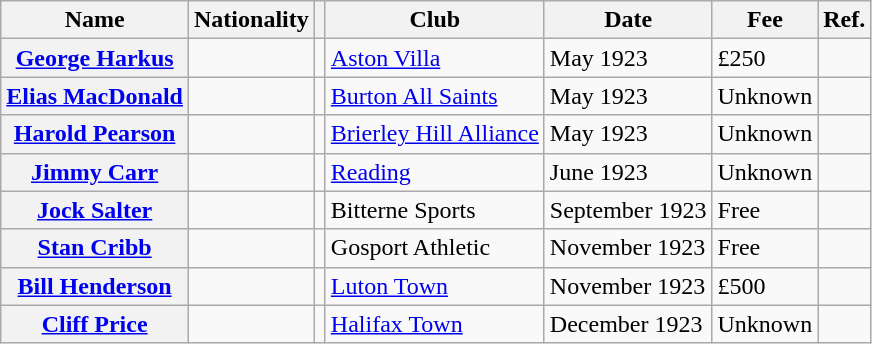<table class="wikitable plainrowheaders">
<tr>
<th scope="col">Name</th>
<th scope="col">Nationality</th>
<th scope="col"></th>
<th scope="col">Club</th>
<th scope="col">Date</th>
<th scope="col">Fee</th>
<th scope="col">Ref.</th>
</tr>
<tr>
<th scope="row"><a href='#'>George Harkus</a></th>
<td></td>
<td align="center"></td>
<td> <a href='#'>Aston Villa</a></td>
<td>May 1923</td>
<td>£250</td>
<td align="center"></td>
</tr>
<tr>
<th scope="row"><a href='#'>Elias MacDonald</a></th>
<td></td>
<td align="center"></td>
<td> <a href='#'>Burton All Saints</a></td>
<td>May 1923</td>
<td>Unknown</td>
<td align="center"></td>
</tr>
<tr>
<th scope="row"><a href='#'>Harold Pearson</a></th>
<td></td>
<td align="center"></td>
<td> <a href='#'>Brierley Hill Alliance</a></td>
<td>May 1923</td>
<td>Unknown</td>
<td align="center"></td>
</tr>
<tr>
<th scope="row"><a href='#'>Jimmy Carr</a></th>
<td></td>
<td align="center"></td>
<td> <a href='#'>Reading</a></td>
<td>June 1923</td>
<td>Unknown</td>
<td align="center"></td>
</tr>
<tr>
<th scope="row"><a href='#'>Jock Salter</a></th>
<td></td>
<td align="center"></td>
<td> Bitterne Sports</td>
<td>September 1923</td>
<td>Free</td>
<td align="center"></td>
</tr>
<tr>
<th scope="row"><a href='#'>Stan Cribb</a></th>
<td></td>
<td align="center"></td>
<td> Gosport Athletic</td>
<td>November 1923</td>
<td>Free</td>
<td align="center"></td>
</tr>
<tr>
<th scope="row"><a href='#'>Bill Henderson</a></th>
<td></td>
<td align="center"></td>
<td> <a href='#'>Luton Town</a></td>
<td>November 1923</td>
<td>£500</td>
<td align="center"></td>
</tr>
<tr>
<th scope="row"><a href='#'>Cliff Price</a></th>
<td></td>
<td align="center"></td>
<td> <a href='#'>Halifax Town</a></td>
<td>December 1923</td>
<td>Unknown</td>
<td align="center"></td>
</tr>
</table>
